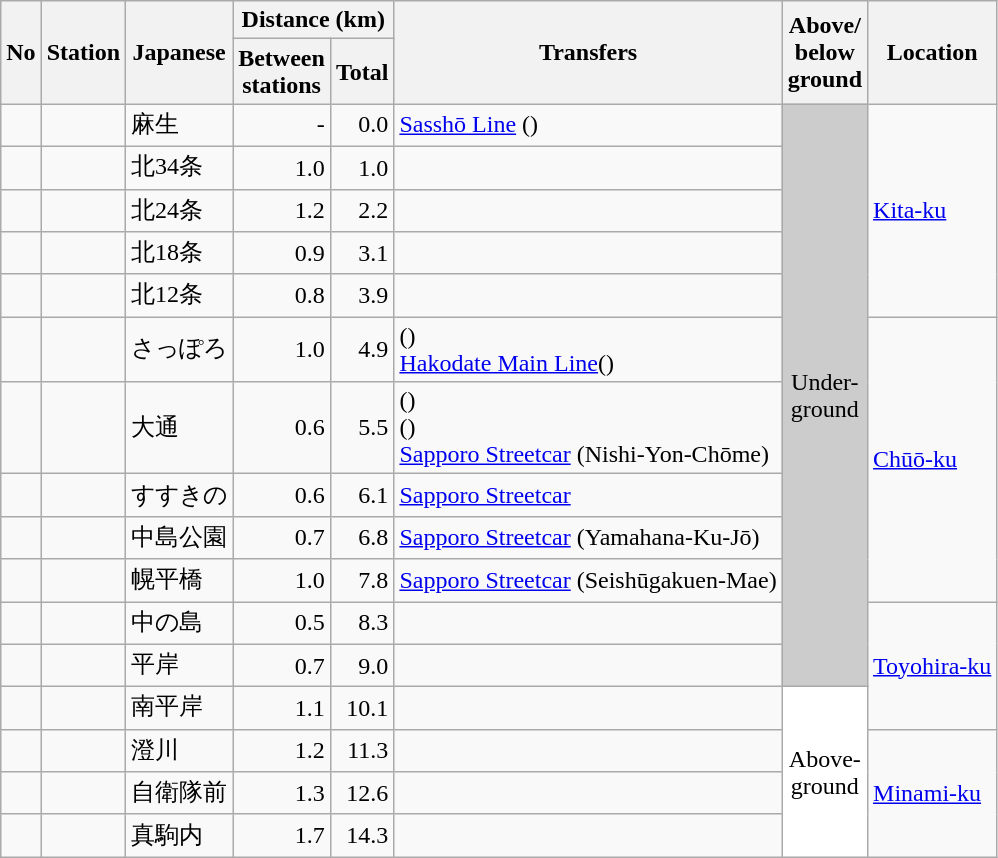<table class="wikitable" rules="all">
<tr>
<th rowspan="2">No</th>
<th rowspan="2">Station</th>
<th rowspan="2">Japanese</th>
<th colspan="2">Distance (km)</th>
<th rowspan="2">Transfers</th>
<th rowspan="2">Above/<br>below ground</th>
<th rowspan="2">Location</th>
</tr>
<tr>
<th>Between<br>stations</th>
<th>Total</th>
</tr>
<tr>
<td align=center></td>
<td></td>
<td>麻生</td>
<td style="text-align:right;">-</td>
<td style="text-align:right;">0.0</td>
<td> <a href='#'>Sasshō Line</a> ()</td>
<td rowspan="12" style="text-align:center; background-color:#ccc; width:1em;">Under-<br>ground</td>
<td rowspan="5"><a href='#'>Kita-ku</a></td>
</tr>
<tr>
<td align=center></td>
<td></td>
<td>北34条</td>
<td style="text-align:right;">1.0</td>
<td style="text-align:right;">1.0</td>
<td> </td>
</tr>
<tr>
<td align=center></td>
<td></td>
<td>北24条</td>
<td style="text-align:right;">1.2</td>
<td style="text-align:right;">2.2</td>
<td> </td>
</tr>
<tr>
<td align=center></td>
<td></td>
<td>北18条</td>
<td style="text-align:right;">0.9</td>
<td style="text-align:right;">3.1</td>
<td> </td>
</tr>
<tr>
<td align=center></td>
<td></td>
<td>北12条</td>
<td style="text-align:right;">0.8</td>
<td style="text-align:right;">3.9</td>
<td> </td>
</tr>
<tr>
<td align=center></td>
<td></td>
<td>さっぽろ</td>
<td style="text-align:right;">1.0</td>
<td style="text-align:right;">4.9</td>
<td> ()<br> <a href='#'>Hakodate Main Line</a>()</td>
<td rowspan="5"><a href='#'>Chūō-ku</a></td>
</tr>
<tr>
<td align=center></td>
<td></td>
<td>大通</td>
<td style="text-align:right;">0.6</td>
<td style="text-align:right;">5.5</td>
<td> ()<br> ()<br><a href='#'>Sapporo Streetcar</a> (Nishi-Yon-Chōme)</td>
</tr>
<tr>
<td align=center></td>
<td></td>
<td>すすきの</td>
<td style="text-align:right;">0.6</td>
<td style="text-align:right;">6.1</td>
<td><a href='#'>Sapporo Streetcar</a></td>
</tr>
<tr>
<td align=center></td>
<td></td>
<td>中島公園</td>
<td style="text-align:right;">0.7</td>
<td style="text-align:right;">6.8</td>
<td><a href='#'>Sapporo Streetcar</a> (Yamahana-Ku-Jō)</td>
</tr>
<tr>
<td align=center></td>
<td></td>
<td>幌平橋</td>
<td style="text-align:right;">1.0</td>
<td style="text-align:right;">7.8</td>
<td><a href='#'>Sapporo Streetcar</a> (Seishūgakuen-Mae)</td>
</tr>
<tr>
<td align=center></td>
<td></td>
<td>中の島</td>
<td style="text-align:right;">0.5</td>
<td style="text-align:right;">8.3</td>
<td> </td>
<td rowspan="3"><a href='#'>Toyohira-ku</a></td>
</tr>
<tr>
<td align=center></td>
<td></td>
<td>平岸</td>
<td style="text-align:right;">0.7</td>
<td style="text-align:right;">9.0</td>
<td> </td>
</tr>
<tr>
<td align=center></td>
<td></td>
<td>南平岸</td>
<td style="text-align:right;">1.1</td>
<td style="text-align:right;">10.1</td>
<td> </td>
<td rowspan="4" style="text-align:center; background:#fff; color:#000; width:1em;">Above-<br>ground</td>
</tr>
<tr>
<td align=center></td>
<td></td>
<td>澄川</td>
<td style="text-align:right;">1.2</td>
<td style="text-align:right;">11.3</td>
<td> </td>
<td rowspan="3"><a href='#'>Minami-ku</a></td>
</tr>
<tr>
<td align=center></td>
<td></td>
<td>自衛隊前</td>
<td style="text-align:right;">1.3</td>
<td style="text-align:right;">12.6</td>
<td> </td>
</tr>
<tr>
<td align=center></td>
<td></td>
<td>真駒内</td>
<td style="text-align:right;">1.7</td>
<td style="text-align:right;">14.3</td>
<td> </td>
</tr>
</table>
